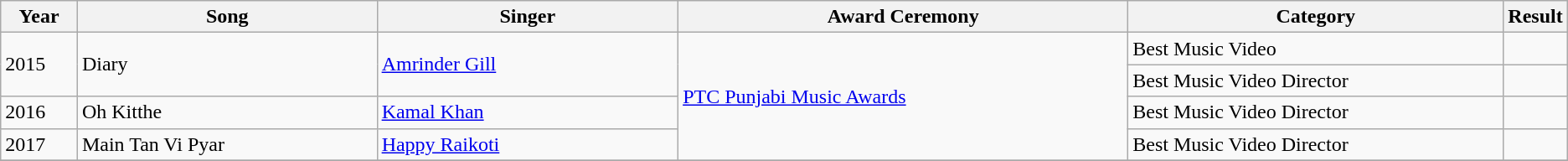<table class="wikitable plainrowheaders">
<tr>
<th width=5%>Year</th>
<th style="width:20%;">Song</th>
<th style="width:20%;">Singer</th>
<th style="width:30%;">Award Ceremony</th>
<th style="width:29%;">Category</th>
<th style="width:15%;">Result</th>
</tr>
<tr>
<td rowspan="2">2015</td>
<td rowspan="2">Diary</td>
<td rowspan="2"><a href='#'>Amrinder Gill</a></td>
<td rowspan="4"><a href='#'>PTC Punjabi Music Awards</a></td>
<td>Best Music Video</td>
<td></td>
</tr>
<tr>
<td>Best Music Video Director</td>
<td></td>
</tr>
<tr>
<td rowspan="1">2016</td>
<td>Oh Kitthe</td>
<td><a href='#'>Kamal Khan</a></td>
<td>Best Music Video Director</td>
<td></td>
</tr>
<tr>
<td>2017</td>
<td>Main Tan Vi Pyar</td>
<td><a href='#'>Happy Raikoti</a></td>
<td>Best Music Video Director</td>
<td></td>
</tr>
<tr>
</tr>
</table>
